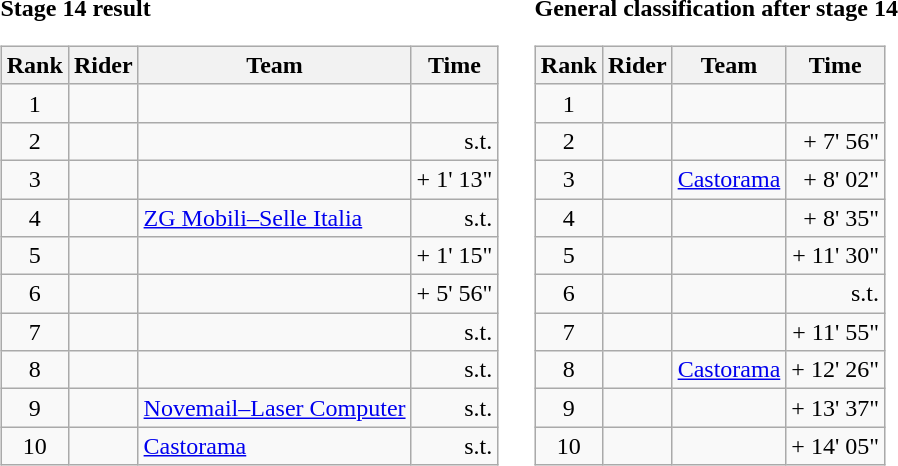<table>
<tr>
<td><strong>Stage 14 result</strong><br><table class="wikitable">
<tr>
<th scope="col">Rank</th>
<th scope="col">Rider</th>
<th scope="col">Team</th>
<th scope="col">Time</th>
</tr>
<tr>
<td style="text-align:center;">1</td>
<td></td>
<td></td>
<td style="text-align:right;"></td>
</tr>
<tr>
<td style="text-align:center;">2</td>
<td></td>
<td></td>
<td style="text-align:right;">s.t.</td>
</tr>
<tr>
<td style="text-align:center;">3</td>
<td></td>
<td></td>
<td style="text-align:right;">+ 1' 13"</td>
</tr>
<tr>
<td style="text-align:center;">4</td>
<td></td>
<td><a href='#'>ZG Mobili–Selle Italia</a></td>
<td style="text-align:right;">s.t.</td>
</tr>
<tr>
<td style="text-align:center;">5</td>
<td></td>
<td></td>
<td style="text-align:right;">+ 1' 15"</td>
</tr>
<tr>
<td style="text-align:center;">6</td>
<td></td>
<td></td>
<td style="text-align:right;">+ 5' 56"</td>
</tr>
<tr>
<td style="text-align:center;">7</td>
<td></td>
<td></td>
<td style="text-align:right;">s.t.</td>
</tr>
<tr>
<td style="text-align:center;">8</td>
<td></td>
<td></td>
<td style="text-align:right;">s.t.</td>
</tr>
<tr>
<td style="text-align:center;">9</td>
<td></td>
<td><a href='#'>Novemail–Laser Computer</a></td>
<td style="text-align:right;">s.t.</td>
</tr>
<tr>
<td style="text-align:center;">10</td>
<td></td>
<td><a href='#'>Castorama</a></td>
<td style="text-align:right;">s.t.</td>
</tr>
</table>
</td>
<td></td>
<td><strong>General classification after stage 14</strong><br><table class="wikitable">
<tr>
<th scope="col">Rank</th>
<th scope="col">Rider</th>
<th scope="col">Team</th>
<th scope="col">Time</th>
</tr>
<tr>
<td style="text-align:center;">1</td>
<td> </td>
<td></td>
<td style="text-align:right;"></td>
</tr>
<tr>
<td style="text-align:center;">2</td>
<td></td>
<td></td>
<td style="text-align:right;">+ 7' 56"</td>
</tr>
<tr>
<td style="text-align:center;">3</td>
<td></td>
<td><a href='#'>Castorama</a></td>
<td style="text-align:right;">+ 8' 02"</td>
</tr>
<tr>
<td style="text-align:center;">4</td>
<td></td>
<td></td>
<td style="text-align:right;">+ 8' 35"</td>
</tr>
<tr>
<td style="text-align:center;">5</td>
<td></td>
<td></td>
<td style="text-align:right;">+ 11' 30"</td>
</tr>
<tr>
<td style="text-align:center;">6</td>
<td></td>
<td></td>
<td style="text-align:right;">s.t.</td>
</tr>
<tr>
<td style="text-align:center;">7</td>
<td></td>
<td></td>
<td style="text-align:right;">+ 11' 55"</td>
</tr>
<tr>
<td style="text-align:center;">8</td>
<td></td>
<td><a href='#'>Castorama</a></td>
<td style="text-align:right;">+ 12' 26"</td>
</tr>
<tr>
<td style="text-align:center;">9</td>
<td></td>
<td></td>
<td style="text-align:right;">+ 13' 37"</td>
</tr>
<tr>
<td style="text-align:center;">10</td>
<td></td>
<td></td>
<td style="text-align:right;">+ 14' 05"</td>
</tr>
</table>
</td>
</tr>
</table>
